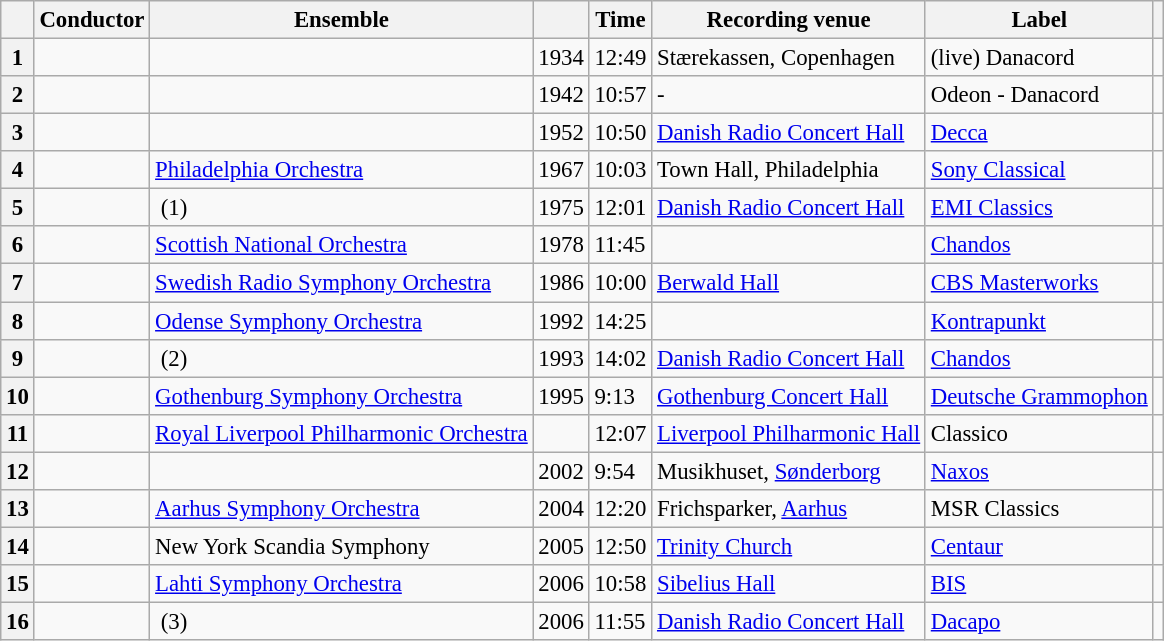<table class="wikitable sortable" style="margin-right:0; font-size:95%">
<tr>
<th scope="col"></th>
<th scope="col">Conductor</th>
<th scope="col">Ensemble</th>
<th scope="col"></th>
<th scope="col">Time</th>
<th scope="col">Recording venue</th>
<th scope="col">Label</th>
<th scope="col"class="unsortable"></th>
</tr>
<tr>
<th scope="row">1</th>
<td></td>
<td></td>
<td>1934</td>
<td>12:49</td>
<td>Stærekassen, Copenhagen</td>
<td>(live) Danacord</td>
<td></td>
</tr>
<tr>
<th scope="row">2</th>
<td></td>
<td></td>
<td>1942</td>
<td>10:57</td>
<td>-</td>
<td>Odeon - Danacord</td>
<td></td>
</tr>
<tr>
<th scope="row">3</th>
<td></td>
<td></td>
<td>1952</td>
<td>10:50</td>
<td><a href='#'>Danish Radio Concert Hall</a></td>
<td><a href='#'>Decca</a></td>
<td></td>
</tr>
<tr>
<th scope="row">4</th>
<td></td>
<td><a href='#'>Philadelphia Orchestra</a></td>
<td>1967</td>
<td>10:03</td>
<td>Town Hall, Philadelphia</td>
<td><a href='#'>Sony Classical</a></td>
<td></td>
</tr>
<tr>
<th scope="row">5</th>
<td></td>
<td> (1)</td>
<td>1975</td>
<td>12:01</td>
<td><a href='#'>Danish Radio Concert Hall</a></td>
<td><a href='#'>EMI Classics</a></td>
<td></td>
</tr>
<tr>
<th scope="row">6</th>
<td></td>
<td><a href='#'>Scottish National Orchestra</a></td>
<td>1978</td>
<td>11:45</td>
<td></td>
<td><a href='#'>Chandos</a></td>
<td></td>
</tr>
<tr>
<th scope="row">7</th>
<td></td>
<td><a href='#'>Swedish Radio Symphony Orchestra</a></td>
<td>1986</td>
<td>10:00</td>
<td><a href='#'>Berwald Hall</a></td>
<td><a href='#'>CBS Masterworks</a></td>
<td></td>
</tr>
<tr>
<th scope="row">8</th>
<td></td>
<td><a href='#'>Odense Symphony Orchestra</a></td>
<td>1992</td>
<td>14:25</td>
<td></td>
<td><a href='#'>Kontrapunkt</a></td>
<td></td>
</tr>
<tr>
<th scope="row">9</th>
<td></td>
<td> (2)</td>
<td>1993</td>
<td>14:02</td>
<td><a href='#'>Danish Radio Concert Hall</a></td>
<td><a href='#'>Chandos</a></td>
<td></td>
</tr>
<tr>
<th scope="row">10</th>
<td></td>
<td><a href='#'>Gothenburg Symphony Orchestra</a></td>
<td>1995</td>
<td>9:13</td>
<td><a href='#'>Gothenburg Concert Hall</a></td>
<td><a href='#'>Deutsche Grammophon</a></td>
<td></td>
</tr>
<tr>
<th scope="row">11</th>
<td></td>
<td><a href='#'>Royal Liverpool Philharmonic Orchestra</a></td>
<td></td>
<td>12:07</td>
<td><a href='#'>Liverpool Philharmonic Hall</a></td>
<td>Classico</td>
<td></td>
</tr>
<tr>
<th scope="row">12</th>
<td></td>
<td></td>
<td>2002</td>
<td>9:54</td>
<td>Musikhuset, <a href='#'>Sønderborg</a></td>
<td><a href='#'>Naxos</a></td>
<td></td>
</tr>
<tr>
<th scope="row">13</th>
<td></td>
<td><a href='#'>Aarhus Symphony Orchestra</a></td>
<td>2004</td>
<td>12:20</td>
<td>Frichsparker, <a href='#'>Aarhus</a></td>
<td>MSR Classics</td>
<td></td>
</tr>
<tr>
<th scope="row">14</th>
<td></td>
<td>New York Scandia Symphony</td>
<td>2005</td>
<td>12:50</td>
<td><a href='#'>Trinity Church</a></td>
<td><a href='#'>Centaur</a></td>
<td></td>
</tr>
<tr>
<th scope="row">15</th>
<td></td>
<td><a href='#'>Lahti Symphony Orchestra</a></td>
<td>2006</td>
<td>10:58</td>
<td><a href='#'>Sibelius Hall</a></td>
<td><a href='#'>BIS</a></td>
<td></td>
</tr>
<tr>
<th scope="row">16</th>
<td></td>
<td> (3)</td>
<td>2006</td>
<td>11:55</td>
<td><a href='#'>Danish Radio Concert Hall</a></td>
<td><a href='#'>Dacapo</a></td>
<td></td>
</tr>
</table>
